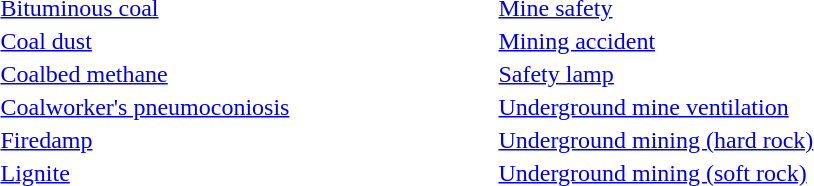<table style="width: 55%; ; border: none; text-align: left;">
<tr>
<td><a href='#'>Bituminous coal</a></td>
<td><a href='#'>Mine safety</a></td>
</tr>
<tr>
<td><a href='#'>Coal dust</a></td>
<td><a href='#'>Mining accident</a></td>
</tr>
<tr>
<td><a href='#'>Coalbed methane</a></td>
<td><a href='#'>Safety lamp</a></td>
</tr>
<tr>
<td><a href='#'>Coalworker's pneumoconiosis</a></td>
<td><a href='#'>Underground mine ventilation</a></td>
</tr>
<tr>
<td><a href='#'>Firedamp</a></td>
<td><a href='#'>Underground mining (hard rock)</a></td>
</tr>
<tr>
<td><a href='#'>Lignite</a></td>
<td><a href='#'>Underground mining (soft rock)</a></td>
</tr>
</table>
